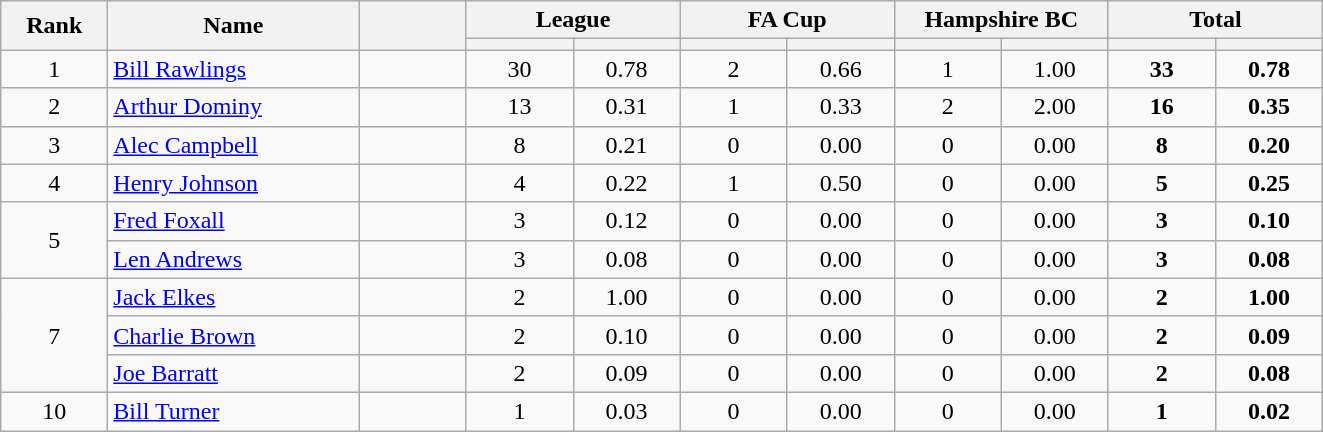<table class="wikitable plainrowheaders" style="text-align:center;">
<tr>
<th scope="col" rowspan="2" style="width:4em;">Rank</th>
<th scope="col" rowspan="2" style="width:10em;">Name</th>
<th scope="col" rowspan="2" style="width:4em;"></th>
<th scope="col" colspan="2">League</th>
<th scope="col" colspan="2">FA Cup</th>
<th scope="col" colspan="2">Hampshire BC</th>
<th scope="col" colspan="2">Total</th>
</tr>
<tr>
<th scope="col" style="width:4em;"></th>
<th scope="col" style="width:4em;"></th>
<th scope="col" style="width:4em;"></th>
<th scope="col" style="width:4em;"></th>
<th scope="col" style="width:4em;"></th>
<th scope="col" style="width:4em;"></th>
<th scope="col" style="width:4em;"></th>
<th scope="col" style="width:4em;"></th>
</tr>
<tr>
<td>1</td>
<td align="left"><a href='#'>Bill Rawlings</a></td>
<td></td>
<td>30</td>
<td>0.78</td>
<td>2</td>
<td>0.66</td>
<td>1</td>
<td>1.00</td>
<td><strong>33</strong></td>
<td><strong>0.78</strong></td>
</tr>
<tr>
<td>2</td>
<td align="left"><a href='#'>Arthur Dominy</a></td>
<td></td>
<td>13</td>
<td>0.31</td>
<td>1</td>
<td>0.33</td>
<td>2</td>
<td>2.00</td>
<td><strong>16</strong></td>
<td><strong>0.35</strong></td>
</tr>
<tr>
<td>3</td>
<td align="left"><a href='#'>Alec Campbell</a></td>
<td></td>
<td>8</td>
<td>0.21</td>
<td>0</td>
<td>0.00</td>
<td>0</td>
<td>0.00</td>
<td><strong>8</strong></td>
<td><strong>0.20</strong></td>
</tr>
<tr>
<td>4</td>
<td align="left"><a href='#'>Henry Johnson</a></td>
<td></td>
<td>4</td>
<td>0.22</td>
<td>1</td>
<td>0.50</td>
<td>0</td>
<td>0.00</td>
<td><strong>5</strong></td>
<td><strong>0.25</strong></td>
</tr>
<tr>
<td rowspan="2">5</td>
<td align="left"><a href='#'>Fred Foxall</a></td>
<td></td>
<td>3</td>
<td>0.12</td>
<td>0</td>
<td>0.00</td>
<td>0</td>
<td>0.00</td>
<td><strong>3</strong></td>
<td><strong>0.10</strong></td>
</tr>
<tr>
<td align="left"><a href='#'>Len Andrews</a></td>
<td></td>
<td>3</td>
<td>0.08</td>
<td>0</td>
<td>0.00</td>
<td>0</td>
<td>0.00</td>
<td><strong>3</strong></td>
<td><strong>0.08</strong></td>
</tr>
<tr>
<td rowspan="3">7</td>
<td align="left"><a href='#'>Jack Elkes</a></td>
<td></td>
<td>2</td>
<td>1.00</td>
<td>0</td>
<td>0.00</td>
<td>0</td>
<td>0.00</td>
<td><strong>2</strong></td>
<td><strong>1.00</strong></td>
</tr>
<tr>
<td align="left"><a href='#'>Charlie Brown</a></td>
<td></td>
<td>2</td>
<td>0.10</td>
<td>0</td>
<td>0.00</td>
<td>0</td>
<td>0.00</td>
<td><strong>2</strong></td>
<td><strong>0.09</strong></td>
</tr>
<tr>
<td align="left"><a href='#'>Joe Barratt</a></td>
<td></td>
<td>2</td>
<td>0.09</td>
<td>0</td>
<td>0.00</td>
<td>0</td>
<td>0.00</td>
<td><strong>2</strong></td>
<td><strong>0.08</strong></td>
</tr>
<tr>
<td>10</td>
<td align="left"><a href='#'>Bill Turner</a></td>
<td></td>
<td>1</td>
<td>0.03</td>
<td>0</td>
<td>0.00</td>
<td>0</td>
<td>0.00</td>
<td><strong>1</strong></td>
<td><strong>0.02</strong></td>
</tr>
</table>
